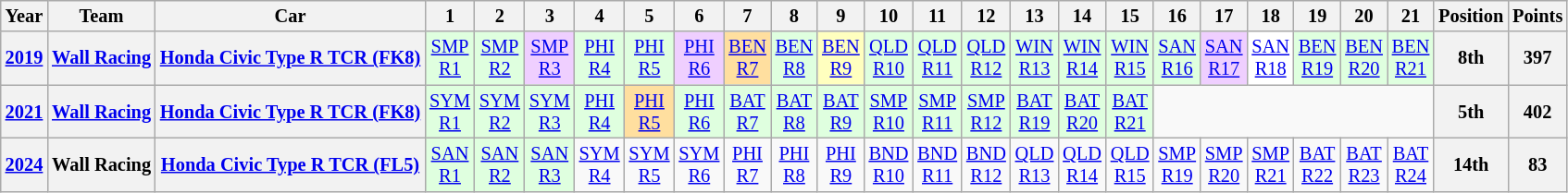<table class="wikitable" style="text-align:center; font-size:85%">
<tr>
<th>Year</th>
<th>Team</th>
<th>Car</th>
<th>1</th>
<th>2</th>
<th>3</th>
<th>4</th>
<th>5</th>
<th>6</th>
<th>7</th>
<th>8</th>
<th>9</th>
<th>10</th>
<th>11</th>
<th>12</th>
<th>13</th>
<th>14</th>
<th>15</th>
<th>16</th>
<th>17</th>
<th>18</th>
<th>19</th>
<th>20</th>
<th>21</th>
<th>Position</th>
<th>Points</th>
</tr>
<tr>
<th><a href='#'>2019</a></th>
<th nowrap><a href='#'>Wall Racing</a></th>
<th nowrap><a href='#'>Honda Civic Type R TCR (FK8)</a></th>
<td style=background:#dfffdf><a href='#'>SMP<br>R1</a><br></td>
<td style=background:#dfffdf><a href='#'>SMP<br>R2</a><br></td>
<td style=background:#efcfff><a href='#'>SMP<br>R3</a><br></td>
<td style=background:#dfffdf><a href='#'>PHI<br>R4</a><br></td>
<td style=background:#dfffdf><a href='#'>PHI<br>R5</a><br></td>
<td style=background:#efcfff><a href='#'>PHI<br>R6</a><br></td>
<td style=background:#ffdf9f><a href='#'>BEN<br>R7</a><br></td>
<td style=background:#dfffdf><a href='#'>BEN<br>R8</a><br></td>
<td style=background:#ffffbf><a href='#'>BEN<br>R9</a><br></td>
<td style=background:#dfffdf><a href='#'>QLD<br>R10</a><br></td>
<td style=background:#dfffdf><a href='#'>QLD<br>R11</a><br></td>
<td style=background:#dfffdf><a href='#'>QLD<br>R12</a><br></td>
<td style=background:#dfffdf><a href='#'>WIN<br>R13</a><br></td>
<td style=background:#dfffdf><a href='#'>WIN<br>R14</a><br></td>
<td style=background:#dfffdf><a href='#'>WIN<br>R15</a><br></td>
<td style=background:#dfffdf><a href='#'>SAN<br>R16</a><br></td>
<td style=background:#efcfff><a href='#'>SAN<br>R17</a><br></td>
<td style=background:#ffffff><a href='#'>SAN<br>R18</a><br></td>
<td style=background:#dfffdf><a href='#'>BEN<br>R19</a><br></td>
<td style=background:#dfffdf><a href='#'>BEN<br>R20</a><br></td>
<td style=background:#dfffdf><a href='#'>BEN<br>R21</a><br></td>
<th>8th</th>
<th>397</th>
</tr>
<tr>
<th><a href='#'>2021</a></th>
<th nowrap><a href='#'>Wall Racing</a></th>
<th nowrap><a href='#'>Honda Civic Type R TCR (FK8)</a></th>
<td style=background:#dfffdf><a href='#'>SYM<br>R1</a><br></td>
<td style=background:#dfffdf><a href='#'>SYM<br>R2</a><br></td>
<td style=background:#dfffdf><a href='#'>SYM<br>R3</a><br></td>
<td style=background:#dfffdf><a href='#'>PHI<br>R4</a><br></td>
<td style=background:#ffdf9f><a href='#'>PHI<br>R5</a><br></td>
<td style=background:#dfffdf><a href='#'>PHI<br>R6</a><br></td>
<td style=background:#dfffdf><a href='#'>BAT<br>R7</a><br></td>
<td style=background:#dfffdf><a href='#'>BAT<br> R8</a><br></td>
<td style=background:#dfffdf><a href='#'>BAT<br>R9</a><br></td>
<td style=background:#dfffdf><a href='#'>SMP<br>R10</a><br></td>
<td style=background:#dfffdf><a href='#'>SMP<br>R11</a><br></td>
<td style=background:#dfffdf><a href='#'>SMP<br>R12</a><br></td>
<td style=background:#dfffdf><a href='#'>BAT<br>R19</a><br></td>
<td style=background:#dfffdf><a href='#'>BAT<br>R20</a><br></td>
<td style=background:#dfffdf><a href='#'>BAT<br>R21</a><br></td>
<td colspan=6></td>
<th>5th</th>
<th>402</th>
</tr>
<tr>
<th><a href='#'>2024</a></th>
<th nowrap>Wall Racing</th>
<th nowrap><a href='#'>Honda Civic Type R TCR (FL5)</a></th>
<td style=background:#dfffdf><a href='#'>SAN<br>R1</a><br></td>
<td style=background:#dfffdf><a href='#'>SAN<br>R2</a><br></td>
<td style=background:#dfffdf><a href='#'>SAN<br>R3</a><br></td>
<td><a href='#'>SYM<br>R4</a></td>
<td><a href='#'>SYM<br>R5</a></td>
<td><a href='#'>SYM<br>R6</a></td>
<td><a href='#'>PHI<br>R7</a></td>
<td><a href='#'>PHI<br>R8</a></td>
<td><a href='#'>PHI<br>R9</a></td>
<td><a href='#'>BND<br>R10</a></td>
<td><a href='#'>BND<br>R11</a></td>
<td><a href='#'>BND<br>R12</a></td>
<td><a href='#'>QLD<br>R13</a></td>
<td><a href='#'>QLD<br>R14</a></td>
<td><a href='#'>QLD<br>R15</a></td>
<td><a href='#'>SMP<br>R19</a></td>
<td><a href='#'>SMP<br>R20</a></td>
<td><a href='#'>SMP<br>R21</a></td>
<td><a href='#'>BAT<br>R22</a></td>
<td><a href='#'>BAT<br>R23</a></td>
<td><a href='#'>BAT<br>R24</a></td>
<th>14th</th>
<th>83</th>
</tr>
</table>
